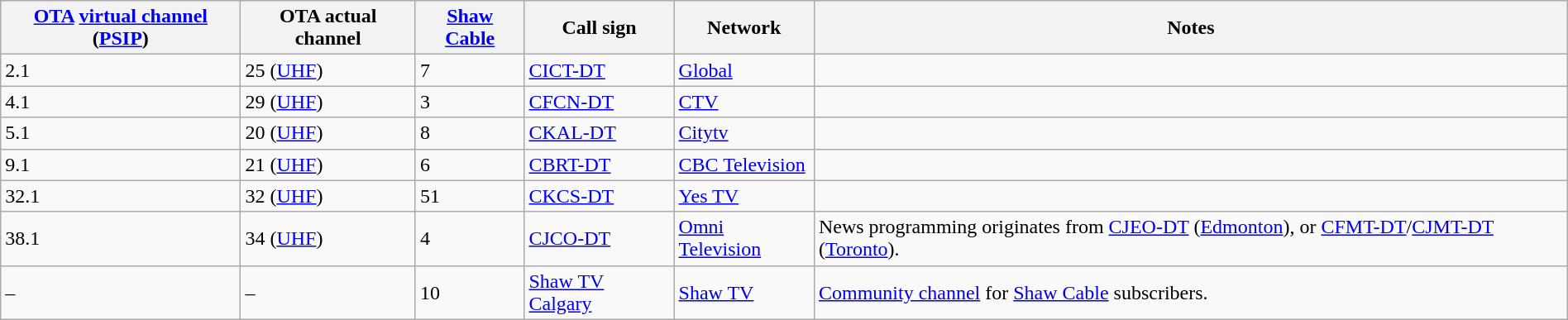<table class="wikitable sortable" width="100%">
<tr>
<th><a href='#'>OTA</a> <a href='#'>virtual channel</a> (<a href='#'>PSIP</a>)</th>
<th>OTA actual channel</th>
<th><a href='#'>Shaw Cable</a></th>
<th>Call sign</th>
<th>Network</th>
<th>Notes</th>
</tr>
<tr>
<td>2.1</td>
<td>25 (<a href='#'>UHF</a>)</td>
<td>7</td>
<td><a href='#'>CICT-DT</a></td>
<td><a href='#'>Global</a></td>
<td></td>
</tr>
<tr>
<td>4.1</td>
<td>29 (<a href='#'>UHF</a>)</td>
<td>3</td>
<td><a href='#'>CFCN-DT</a></td>
<td><a href='#'>CTV</a></td>
<td></td>
</tr>
<tr>
<td>5.1</td>
<td>20 (<a href='#'>UHF</a>)</td>
<td>8</td>
<td><a href='#'>CKAL-DT</a></td>
<td><a href='#'>Citytv</a></td>
<td></td>
</tr>
<tr>
<td>9.1</td>
<td>21 (<a href='#'>UHF</a>)</td>
<td>6</td>
<td><a href='#'>CBRT-DT</a></td>
<td><a href='#'>CBC Television</a></td>
<td></td>
</tr>
<tr>
<td>32.1</td>
<td>32 (<a href='#'>UHF</a>)</td>
<td>51</td>
<td><a href='#'>CKCS-DT</a></td>
<td><a href='#'>Yes TV</a></td>
<td></td>
</tr>
<tr>
<td>38.1</td>
<td>34 (<a href='#'>UHF</a>)</td>
<td>4</td>
<td><a href='#'>CJCO-DT</a></td>
<td><a href='#'>Omni Television</a></td>
<td>News programming originates from <a href='#'>CJEO-DT</a> (<a href='#'>Edmonton</a>), or <a href='#'>CFMT-DT</a>/<a href='#'>CJMT-DT</a> (<a href='#'>Toronto</a>).</td>
</tr>
<tr>
<td>–</td>
<td>–</td>
<td>10</td>
<td><a href='#'>Shaw TV Calgary</a></td>
<td><a href='#'>Shaw TV</a></td>
<td><a href='#'>Community channel</a> for <a href='#'>Shaw Cable</a> subscribers.</td>
</tr>
</table>
